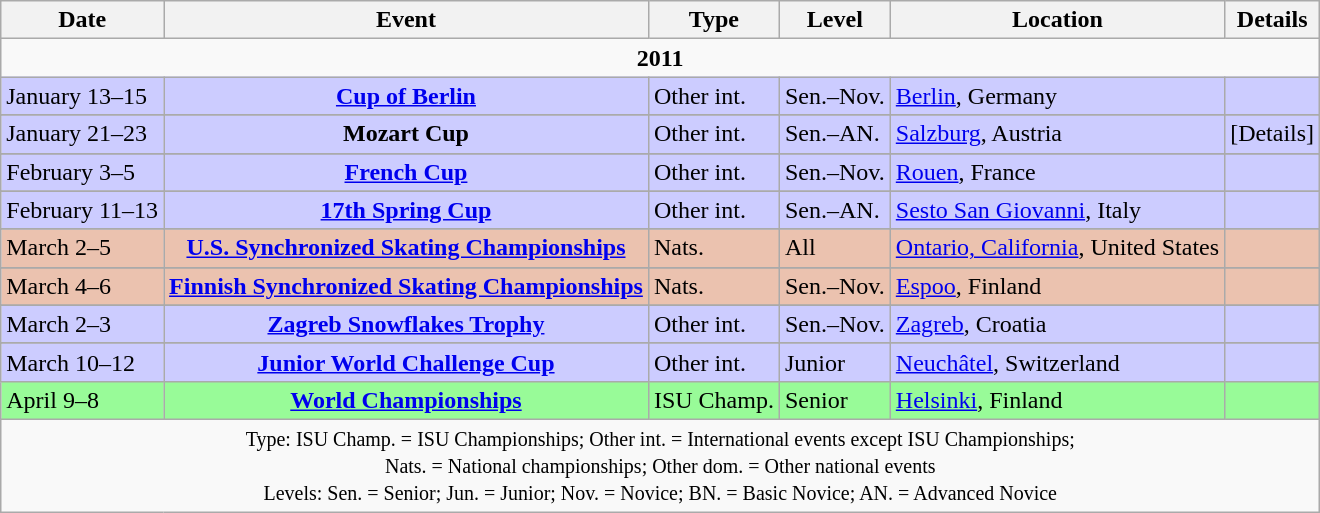<table class="wikitable">
<tr>
<th>Date</th>
<th>Event</th>
<th>Type</th>
<th>Level</th>
<th>Location</th>
<th>Details</th>
</tr>
<tr>
<td colspan=7 align=center><strong>2011</strong></td>
</tr>
<tr bgcolor=CCCCFF>
<td>January 13–15</td>
<td align="center"><strong><a href='#'>Cup of Berlin</a></strong></td>
<td>Other int.</td>
<td>Sen.–Nov.</td>
<td><a href='#'>Berlin</a>, Germany</td>
<td></td>
</tr>
<tr>
</tr>
<tr bgcolor=CCCCFF>
<td>January 21–23</td>
<td align="center"><strong>Mozart Cup</strong></td>
<td>Other int.</td>
<td>Sen.–AN.</td>
<td><a href='#'>Salzburg</a>, Austria</td>
<td>[Details]</td>
</tr>
<tr>
</tr>
<tr bgcolor=CCCCFF>
<td>February 3–5</td>
<td align="center"><strong><a href='#'>French Cup</a></strong></td>
<td>Other int.</td>
<td>Sen.–Nov.</td>
<td><a href='#'>Rouen</a>, France</td>
<td></td>
</tr>
<tr>
</tr>
<tr bgcolor=CCCCFF>
<td>February 11–13</td>
<td align="center"><strong><a href='#'>17th Spring Cup</a></strong></td>
<td>Other int.</td>
<td>Sen.–AN.</td>
<td><a href='#'>Sesto San Giovanni</a>, Italy</td>
<td></td>
</tr>
<tr>
</tr>
<tr bgcolor=EBC2AF>
<td>March 2–5</td>
<td align="center"><strong><a href='#'>U.S. Synchronized Skating Championships</a></strong></td>
<td>Nats.</td>
<td>All</td>
<td><a href='#'>Ontario, California</a>, United States</td>
<td></td>
</tr>
<tr>
</tr>
<tr bgcolor=EBC2AF>
<td>March 4–6</td>
<td align="center"><strong><a href='#'>Finnish Synchronized Skating Championships</a></strong></td>
<td>Nats.</td>
<td>Sen.–Nov.</td>
<td><a href='#'>Espoo</a>, Finland</td>
<td></td>
</tr>
<tr>
</tr>
<tr bgcolor=CCCCFF>
<td>March 2–3</td>
<td align="center"><strong><a href='#'>Zagreb Snowflakes Trophy</a></strong></td>
<td>Other int.</td>
<td>Sen.–Nov.</td>
<td><a href='#'>Zagreb</a>, Croatia</td>
<td></td>
</tr>
<tr>
</tr>
<tr bgcolor=CCCCFF>
<td>March 10–12</td>
<td align="center"><strong><a href='#'>Junior World Challenge Cup</a></strong></td>
<td>Other int.</td>
<td>Junior</td>
<td><a href='#'>Neuchâtel</a>, Switzerland</td>
<td></td>
</tr>
<tr bgcolor=98FB98>
<td>April 9–8</td>
<td align="center"><strong><a href='#'>World Championships</a></strong></td>
<td>ISU Champ.</td>
<td>Senior</td>
<td><a href='#'>Helsinki</a>, Finland</td>
<td></td>
</tr>
<tr>
<td colspan=7 align=center><small>Type: ISU Champ. = ISU Championships; Other int. = International events except ISU Championships; <br> Nats. = National championships; Other dom. = Other national events <br> Levels: Sen. = Senior; Jun. = Junior; Nov. = Novice; BN. = Basic Novice; AN. = Advanced Novice</small></td>
</tr>
</table>
